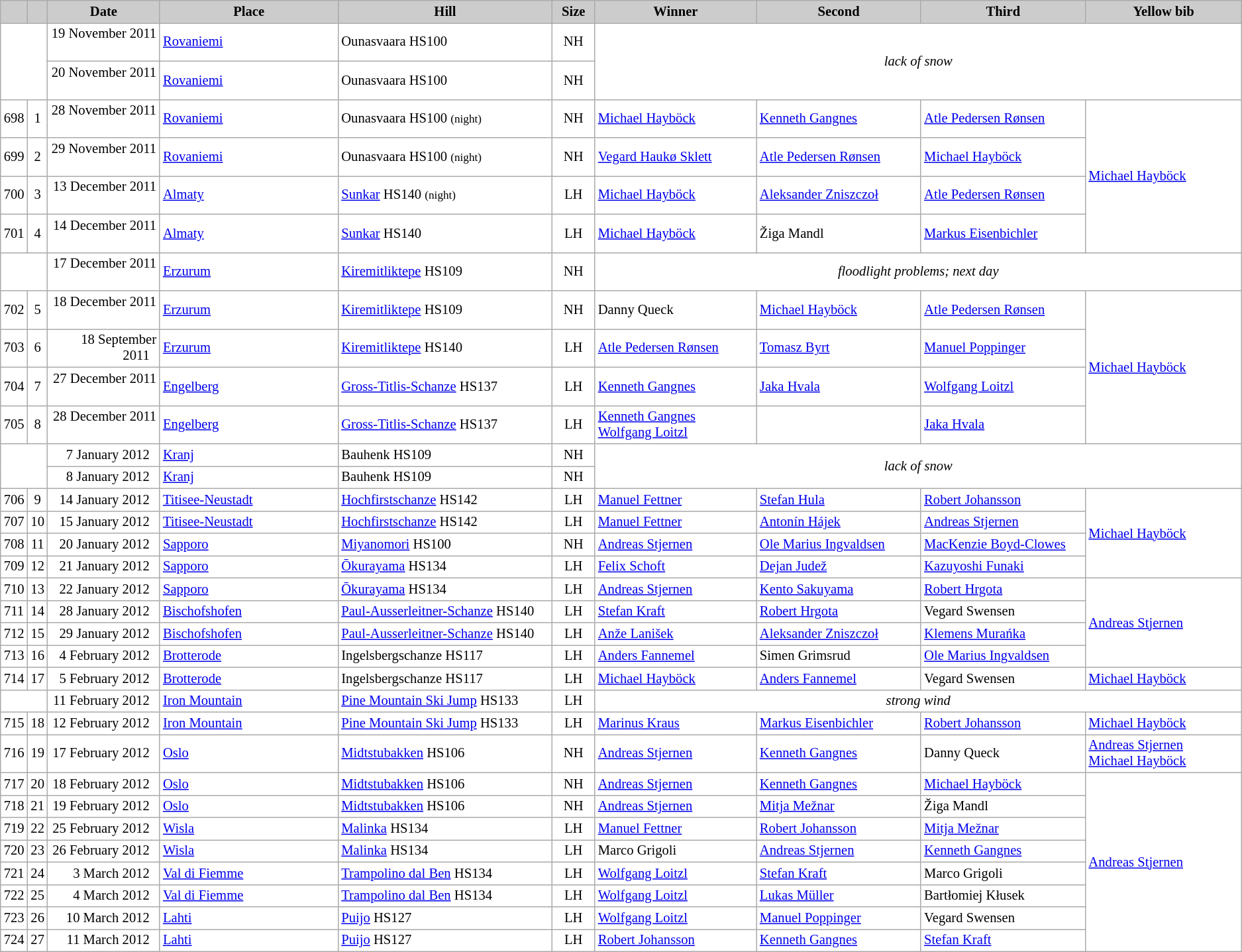<table class="wikitable plainrowheaders" style="background:#fff; font-size:86%; line-height:16px; border:grey solid 1px; border-collapse:collapse;">
<tr style="background:#ccc; text-align:center;">
<th scope="col" style="background:#ccc; width=20 px;"></th>
<th scope="col" style="background:#ccc; width=30 px;"></th>
<th scope="col" style="background:#ccc; width:120px;">Date</th>
<th scope="col" style="background:#ccc; width:200px;">Place</th>
<th scope="col" style="background:#ccc; width:240px;">Hill</th>
<th scope="col" style="background:#ccc; width:40px;">Size</th>
<th scope="col" style="background:#ccc; width:185px;">Winner</th>
<th scope="col" style="background:#ccc; width:185px;">Second</th>
<th scope="col" style="background:#ccc; width:185px;">Third</th>
<th scope="col" style="background:#ccc; width:180px;">Yellow bib</th>
</tr>
<tr>
<td colspan=2 rowspan=2></td>
<td align=right>19 November 2011  </td>
<td> <a href='#'>Rovaniemi</a></td>
<td>Ounasvaara HS100</td>
<td align=center>NH</td>
<td align=center colspan=4 rowspan=2><em>lack of snow</em></td>
</tr>
<tr>
<td align=right>20 November 2011  </td>
<td> <a href='#'>Rovaniemi</a></td>
<td>Ounasvaara HS100</td>
<td align=center>NH</td>
</tr>
<tr>
<td align=center>698</td>
<td align=center>1</td>
<td align=right>28 November 2011  </td>
<td> <a href='#'>Rovaniemi</a></td>
<td>Ounasvaara HS100 <small>(night)</small></td>
<td align=center>NH</td>
<td> <a href='#'>Michael Hayböck</a></td>
<td> <a href='#'>Kenneth Gangnes</a></td>
<td> <a href='#'>Atle Pedersen Rønsen</a></td>
<td rowspan=4> <a href='#'>Michael Hayböck</a></td>
</tr>
<tr>
<td align=center>699</td>
<td align=center>2</td>
<td align=right>29 November 2011  </td>
<td> <a href='#'>Rovaniemi</a></td>
<td>Ounasvaara HS100 <small>(night)</small></td>
<td align=center>NH</td>
<td> <a href='#'>Vegard Haukø Sklett</a></td>
<td> <a href='#'>Atle Pedersen Rønsen</a></td>
<td> <a href='#'>Michael Hayböck</a></td>
</tr>
<tr>
<td align=center>700</td>
<td align=center>3</td>
<td align=right>13 December 2011  </td>
<td> <a href='#'>Almaty</a></td>
<td><a href='#'>Sunkar</a> HS140 <small>(night)</small></td>
<td align=center>LH</td>
<td> <a href='#'>Michael Hayböck</a></td>
<td> <a href='#'>Aleksander Zniszczoł</a></td>
<td> <a href='#'>Atle Pedersen Rønsen</a></td>
</tr>
<tr>
<td align=center>701</td>
<td align=center>4</td>
<td align=right>14 December 2011  </td>
<td> <a href='#'>Almaty</a></td>
<td><a href='#'>Sunkar</a> HS140</td>
<td align=center>LH</td>
<td> <a href='#'>Michael Hayböck</a></td>
<td> Žiga Mandl</td>
<td> <a href='#'>Markus Eisenbichler</a></td>
</tr>
<tr>
<td colspan=2></td>
<td align=right>17 December 2011  </td>
<td> <a href='#'>Erzurum</a></td>
<td><a href='#'>Kiremitliktepe</a> HS109</td>
<td align=center>NH</td>
<td align=center colspan=4><em>floodlight problems; next day</em></td>
</tr>
<tr>
<td align=center>702</td>
<td align=center>5</td>
<td align=right>18 December 2011  </td>
<td> <a href='#'>Erzurum</a></td>
<td><a href='#'>Kiremitliktepe</a> HS109</td>
<td align=center>NH</td>
<td> Danny Queck</td>
<td> <a href='#'>Michael Hayböck</a></td>
<td> <a href='#'>Atle Pedersen Rønsen</a></td>
<td rowspan=4> <a href='#'>Michael Hayböck</a></td>
</tr>
<tr>
<td align=center>703</td>
<td align=center>6</td>
<td align=right>18 September 2011  </td>
<td> <a href='#'>Erzurum</a></td>
<td><a href='#'>Kiremitliktepe</a> HS140</td>
<td align=center>LH</td>
<td> <a href='#'>Atle Pedersen Rønsen</a></td>
<td> <a href='#'>Tomasz Byrt</a></td>
<td> <a href='#'>Manuel Poppinger</a></td>
</tr>
<tr>
<td align=center>704</td>
<td align=center>7</td>
<td align=right>27 December 2011  </td>
<td> <a href='#'>Engelberg</a></td>
<td><a href='#'>Gross-Titlis-Schanze</a> HS137</td>
<td align=center>LH</td>
<td> <a href='#'>Kenneth Gangnes</a></td>
<td> <a href='#'>Jaka Hvala</a></td>
<td> <a href='#'>Wolfgang Loitzl</a></td>
</tr>
<tr>
<td align=center>705</td>
<td align=center>8</td>
<td align=right>28 December 2011  </td>
<td> <a href='#'>Engelberg</a></td>
<td><a href='#'>Gross-Titlis-Schanze</a> HS137</td>
<td align=center>LH</td>
<td> <a href='#'>Kenneth Gangnes</a><br> <a href='#'>Wolfgang Loitzl</a></td>
<td></td>
<td> <a href='#'>Jaka Hvala</a></td>
</tr>
<tr>
<td colspan=2 rowspan=2></td>
<td align=right>7 January 2012  </td>
<td> <a href='#'>Kranj</a></td>
<td>Bauhenk HS109</td>
<td align=center>NH</td>
<td align=center colspan=4 rowspan=2><em>lack of snow</em></td>
</tr>
<tr>
<td align=right>8 January 2012  </td>
<td> <a href='#'>Kranj</a></td>
<td>Bauhenk HS109</td>
<td align=center>NH</td>
</tr>
<tr>
<td align=center>706</td>
<td align=center>9</td>
<td align=right>14 January 2012  </td>
<td> <a href='#'>Titisee-Neustadt</a></td>
<td><a href='#'>Hochfirstschanze</a> HS142</td>
<td align=center>LH</td>
<td> <a href='#'>Manuel Fettner</a></td>
<td> <a href='#'>Stefan Hula</a></td>
<td> <a href='#'>Robert Johansson</a></td>
<td rowspan=4> <a href='#'>Michael Hayböck</a></td>
</tr>
<tr>
<td align=center>707</td>
<td align=center>10</td>
<td align=right>15 January 2012  </td>
<td> <a href='#'>Titisee-Neustadt</a></td>
<td><a href='#'>Hochfirstschanze</a> HS142</td>
<td align=center>LH</td>
<td> <a href='#'>Manuel Fettner</a></td>
<td> <a href='#'>Antonín Hájek</a></td>
<td> <a href='#'>Andreas Stjernen</a></td>
</tr>
<tr>
<td align=center>708</td>
<td align=center>11</td>
<td align=right>20 January 2012  </td>
<td> <a href='#'>Sapporo</a></td>
<td><a href='#'>Miyanomori</a> HS100</td>
<td align=center>NH</td>
<td> <a href='#'>Andreas Stjernen</a></td>
<td> <a href='#'>Ole Marius Ingvaldsen</a></td>
<td> <a href='#'>MacKenzie Boyd-Clowes</a></td>
</tr>
<tr>
<td align=center>709</td>
<td align=center>12</td>
<td align=right>21 January 2012  </td>
<td> <a href='#'>Sapporo</a></td>
<td><a href='#'>Ōkurayama</a> HS134</td>
<td align=center>LH</td>
<td> <a href='#'>Felix Schoft</a></td>
<td> <a href='#'>Dejan Judež</a></td>
<td> <a href='#'>Kazuyoshi Funaki</a></td>
</tr>
<tr>
<td align=center>710</td>
<td align=center>13</td>
<td align=right>22 January 2012  </td>
<td> <a href='#'>Sapporo</a></td>
<td><a href='#'>Ōkurayama</a> HS134</td>
<td align=center>LH</td>
<td> <a href='#'>Andreas Stjernen</a></td>
<td> <a href='#'>Kento Sakuyama</a></td>
<td> <a href='#'>Robert Hrgota</a></td>
<td rowspan=4> <a href='#'>Andreas Stjernen</a></td>
</tr>
<tr>
<td align=center>711</td>
<td align=center>14</td>
<td align=right>28 January 2012  </td>
<td> <a href='#'>Bischofshofen</a></td>
<td><a href='#'>Paul-Ausserleitner-Schanze</a> HS140</td>
<td align=center>LH</td>
<td> <a href='#'>Stefan Kraft</a></td>
<td> <a href='#'>Robert Hrgota</a></td>
<td> Vegard Swensen</td>
</tr>
<tr>
<td align=center>712</td>
<td align=center>15</td>
<td align=right>29 January 2012  </td>
<td> <a href='#'>Bischofshofen</a></td>
<td><a href='#'>Paul-Ausserleitner-Schanze</a> HS140</td>
<td align=center>LH</td>
<td> <a href='#'>Anže Lanišek</a></td>
<td> <a href='#'>Aleksander Zniszczoł</a></td>
<td> <a href='#'>Klemens Murańka</a></td>
</tr>
<tr>
<td align=center>713</td>
<td align=center>16</td>
<td align=right>4 February 2012  </td>
<td> <a href='#'>Brotterode</a></td>
<td>Ingelsbergschanze HS117</td>
<td align=center>LH</td>
<td> <a href='#'>Anders Fannemel</a></td>
<td> Simen Grimsrud</td>
<td> <a href='#'>Ole Marius Ingvaldsen</a></td>
</tr>
<tr>
<td align=center>714</td>
<td align=center>17</td>
<td align=right>5 February 2012  </td>
<td> <a href='#'>Brotterode</a></td>
<td>Ingelsbergschanze HS117</td>
<td align=center>LH</td>
<td> <a href='#'>Michael Hayböck</a></td>
<td> <a href='#'>Anders Fannemel</a></td>
<td> Vegard Swensen</td>
<td> <a href='#'>Michael Hayböck</a></td>
</tr>
<tr>
<td colspan=2></td>
<td align=right>11 February 2012  </td>
<td> <a href='#'>Iron Mountain</a></td>
<td><a href='#'>Pine Mountain Ski Jump</a> HS133</td>
<td align=center>LH</td>
<td align=center colspan=4><em>strong wind</em></td>
</tr>
<tr>
<td align=center>715</td>
<td align=center>18</td>
<td align=right>12 February 2012  </td>
<td> <a href='#'>Iron Mountain</a></td>
<td><a href='#'>Pine Mountain Ski Jump</a> HS133</td>
<td align=center>LH</td>
<td> <a href='#'>Marinus Kraus</a></td>
<td> <a href='#'>Markus Eisenbichler</a></td>
<td> <a href='#'>Robert Johansson</a></td>
<td> <a href='#'>Michael Hayböck</a></td>
</tr>
<tr>
<td align=center>716</td>
<td align=center>19</td>
<td align=right>17 February 2012  </td>
<td> <a href='#'>Oslo</a></td>
<td><a href='#'>Midtstubakken</a> HS106</td>
<td align=center>NH</td>
<td> <a href='#'>Andreas Stjernen</a></td>
<td> <a href='#'>Kenneth Gangnes</a></td>
<td> Danny Queck</td>
<td> <a href='#'>Andreas Stjernen</a><br> <a href='#'>Michael Hayböck</a></td>
</tr>
<tr>
<td align=center>717</td>
<td align=center>20</td>
<td align=right>18 February 2012  </td>
<td> <a href='#'>Oslo</a></td>
<td><a href='#'>Midtstubakken</a> HS106</td>
<td align=center>NH</td>
<td> <a href='#'>Andreas Stjernen</a></td>
<td> <a href='#'>Kenneth Gangnes</a></td>
<td> <a href='#'>Michael Hayböck</a></td>
<td rowspan=8> <a href='#'>Andreas Stjernen</a></td>
</tr>
<tr>
<td align=center>718</td>
<td align=center>21</td>
<td align=right>19 February 2012  </td>
<td> <a href='#'>Oslo</a></td>
<td><a href='#'>Midtstubakken</a> HS106</td>
<td align=center>NH</td>
<td> <a href='#'>Andreas Stjernen</a></td>
<td> <a href='#'>Mitja Mežnar</a></td>
<td> Žiga Mandl</td>
</tr>
<tr>
<td align=center>719</td>
<td align=center>22</td>
<td align=right>25 February 2012  </td>
<td> <a href='#'>Wisla</a></td>
<td><a href='#'>Malinka</a> HS134</td>
<td align=center>LH</td>
<td> <a href='#'>Manuel Fettner</a></td>
<td> <a href='#'>Robert Johansson</a></td>
<td> <a href='#'>Mitja Mežnar</a></td>
</tr>
<tr>
<td align=center>720</td>
<td align=center>23</td>
<td align=right>26 February 2012  </td>
<td> <a href='#'>Wisla</a></td>
<td><a href='#'>Malinka</a> HS134</td>
<td align=center>LH</td>
<td> Marco Grigoli</td>
<td> <a href='#'>Andreas Stjernen</a></td>
<td> <a href='#'>Kenneth Gangnes</a></td>
</tr>
<tr>
<td align=center>721</td>
<td align=center>24</td>
<td align=right>3 March 2012  </td>
<td> <a href='#'>Val di Fiemme</a></td>
<td><a href='#'>Trampolino dal Ben</a> HS134</td>
<td align=center>LH</td>
<td> <a href='#'>Wolfgang Loitzl</a></td>
<td> <a href='#'>Stefan Kraft</a></td>
<td> Marco Grigoli</td>
</tr>
<tr>
<td align=center>722</td>
<td align=center>25</td>
<td align=right>4 March 2012  </td>
<td> <a href='#'>Val di Fiemme</a></td>
<td><a href='#'>Trampolino dal Ben</a> HS134</td>
<td align=center>LH</td>
<td> <a href='#'>Wolfgang Loitzl</a></td>
<td> <a href='#'>Lukas Müller</a></td>
<td> Bartłomiej Kłusek</td>
</tr>
<tr>
<td align=center>723</td>
<td align=center>26</td>
<td align=right>10 March 2012  </td>
<td> <a href='#'>Lahti</a></td>
<td><a href='#'>Puijo</a> HS127</td>
<td align=center>LH</td>
<td> <a href='#'>Wolfgang Loitzl</a></td>
<td> <a href='#'>Manuel Poppinger</a></td>
<td> Vegard Swensen</td>
</tr>
<tr>
<td align=center>724</td>
<td align=center>27</td>
<td align=right>11 March 2012  </td>
<td> <a href='#'>Lahti</a></td>
<td><a href='#'>Puijo</a> HS127</td>
<td align=center>LH</td>
<td> <a href='#'>Robert Johansson</a></td>
<td> <a href='#'>Kenneth Gangnes</a></td>
<td> <a href='#'>Stefan Kraft</a></td>
</tr>
</table>
